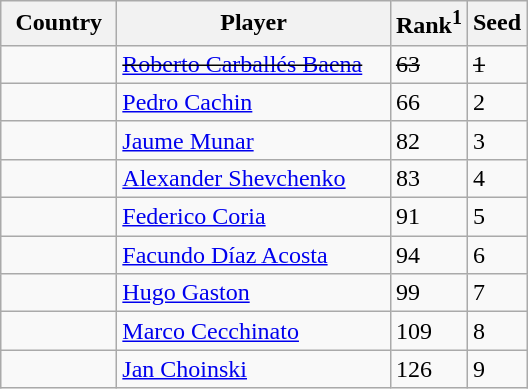<table class="sortable wikitable">
<tr>
<th width="70">Country</th>
<th width="175">Player</th>
<th>Rank<sup>1</sup></th>
<th>Seed</th>
</tr>
<tr>
<td><s></s></td>
<td><s><a href='#'>Roberto Carballés Baena</a></s></td>
<td><s>63</s></td>
<td><s>1</s></td>
</tr>
<tr>
<td></td>
<td><a href='#'>Pedro Cachin</a></td>
<td>66</td>
<td>2</td>
</tr>
<tr>
<td></td>
<td><a href='#'>Jaume Munar</a></td>
<td>82</td>
<td>3</td>
</tr>
<tr>
<td></td>
<td><a href='#'>Alexander Shevchenko</a></td>
<td>83</td>
<td>4</td>
</tr>
<tr>
<td></td>
<td><a href='#'>Federico Coria</a></td>
<td>91</td>
<td>5</td>
</tr>
<tr>
<td></td>
<td><a href='#'>Facundo Díaz Acosta</a></td>
<td>94</td>
<td>6</td>
</tr>
<tr>
<td></td>
<td><a href='#'>Hugo Gaston</a></td>
<td>99</td>
<td>7</td>
</tr>
<tr>
<td></td>
<td><a href='#'>Marco Cecchinato</a></td>
<td>109</td>
<td>8</td>
</tr>
<tr>
<td></td>
<td><a href='#'>Jan Choinski</a></td>
<td>126</td>
<td>9</td>
</tr>
</table>
